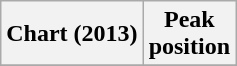<table class="wikitable plainrowheaders" style="text-align:center">
<tr>
<th scope="col">Chart (2013)</th>
<th scope="col">Peak<br>position</th>
</tr>
<tr>
</tr>
</table>
